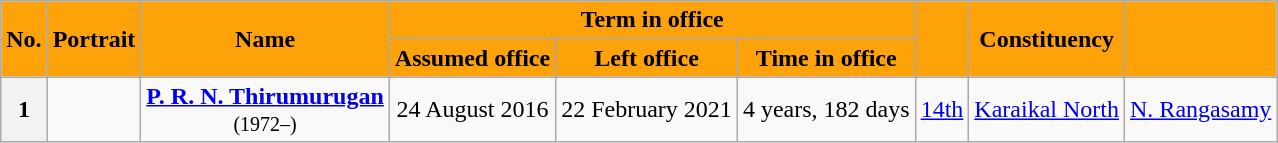<table class="wikitable sortable" style="text-align:center;">
<tr>
<th rowspan=2 style="background-color:#FDA209;color:black">No.</th>
<th rowspan=2 style="background-color:#FDA209;color:black">Portrait</th>
<th rowspan=2 style="background-color:#FDA209;color:black">Name<br></th>
<th colspan=3 style="background-color:#FDA209;color:black">Term in office</th>
<th rowspan=2 style="background-color:#FDA209;color:black"><a href='#'></a><br></th>
<th rowspan=2 style="background-color:#FDA209;color:black">Constituency</th>
<th rowspan=2 style="background-color:#FDA209;color:black"><a href='#'></a></th>
</tr>
<tr>
<th style="background-color:#FDA209;color:black">Assumed office</th>
<th style="background-color:#FDA209;color:black">Left office</th>
<th style="background-color:#FDA209;color:black">Time in office</th>
</tr>
<tr>
<th>1</th>
<td></td>
<td><strong><a href='#'>P. R. N. Thirumurugan</a></strong><br><small>(1972–)</small></td>
<td>24 August 2016</td>
<td>22 February 2021</td>
<td>4 years, 182 days</td>
<td><a href='#'>14th</a><br></td>
<td><a href='#'>Karaikal North</a></td>
<td><a href='#'>N. Rangasamy</a></td>
</tr>
</table>
